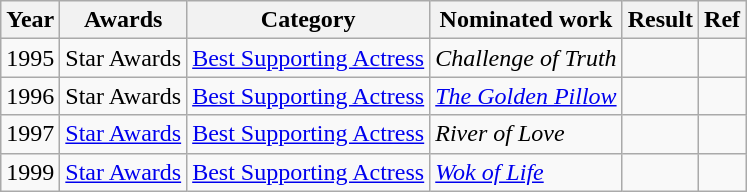<table class="wikitable sortable">
<tr>
<th>Year</th>
<th>Awards</th>
<th>Category</th>
<th>Nominated work</th>
<th>Result</th>
<th>Ref</th>
</tr>
<tr>
<td>1995</td>
<td>Star Awards</td>
<td><a href='#'>Best Supporting Actress</a></td>
<td><em>Challenge of Truth</em></td>
<td></td>
<td></td>
</tr>
<tr>
<td>1996</td>
<td>Star Awards</td>
<td><a href='#'>Best Supporting Actress</a></td>
<td><em><a href='#'>The Golden Pillow</a></em></td>
<td></td>
<td></td>
</tr>
<tr>
<td>1997</td>
<td><a href='#'>Star Awards</a></td>
<td><a href='#'>Best Supporting Actress</a></td>
<td><em>River of Love</em></td>
<td></td>
<td></td>
</tr>
<tr>
<td>1999</td>
<td><a href='#'>Star Awards</a></td>
<td><a href='#'>Best Supporting Actress</a></td>
<td><em><a href='#'>Wok of Life</a></em></td>
<td></td>
<td></td>
</tr>
</table>
